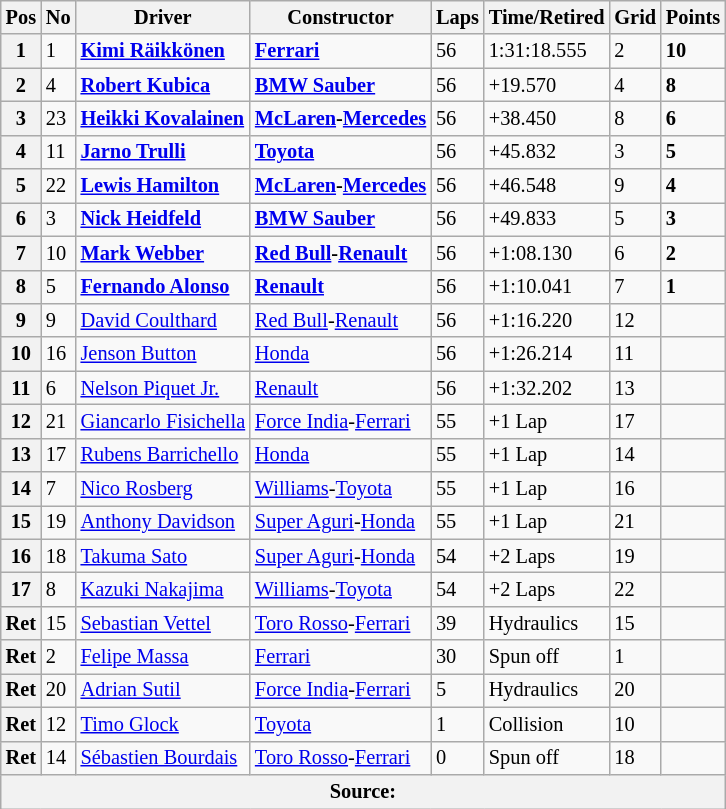<table class="wikitable" style="font-size: 85%">
<tr>
<th>Pos</th>
<th>No</th>
<th>Driver</th>
<th>Constructor</th>
<th>Laps</th>
<th>Time/Retired</th>
<th>Grid</th>
<th>Points</th>
</tr>
<tr>
<th>1</th>
<td>1</td>
<td> <strong><a href='#'>Kimi Räikkönen</a></strong></td>
<td><strong><a href='#'>Ferrari</a></strong></td>
<td>56</td>
<td>1:31:18.555</td>
<td>2</td>
<td><strong>10</strong></td>
</tr>
<tr>
<th>2</th>
<td>4</td>
<td> <strong><a href='#'>Robert Kubica</a></strong></td>
<td><strong><a href='#'>BMW Sauber</a></strong></td>
<td>56</td>
<td>+19.570</td>
<td>4</td>
<td><strong>8</strong></td>
</tr>
<tr>
<th>3</th>
<td>23</td>
<td> <strong><a href='#'>Heikki Kovalainen</a></strong></td>
<td><strong><a href='#'>McLaren</a>-<a href='#'>Mercedes</a></strong></td>
<td>56</td>
<td>+38.450</td>
<td>8</td>
<td><strong>6</strong></td>
</tr>
<tr>
<th>4</th>
<td>11</td>
<td> <strong><a href='#'>Jarno Trulli</a></strong></td>
<td><strong><a href='#'>Toyota</a></strong></td>
<td>56</td>
<td>+45.832</td>
<td>3</td>
<td><strong>5</strong></td>
</tr>
<tr>
<th>5</th>
<td>22</td>
<td> <strong><a href='#'>Lewis Hamilton</a></strong></td>
<td><strong><a href='#'>McLaren</a>-<a href='#'>Mercedes</a></strong></td>
<td>56</td>
<td>+46.548</td>
<td>9</td>
<td><strong>4</strong></td>
</tr>
<tr>
<th>6</th>
<td>3</td>
<td> <strong><a href='#'>Nick Heidfeld</a></strong></td>
<td><strong><a href='#'>BMW Sauber</a></strong></td>
<td>56</td>
<td>+49.833</td>
<td>5</td>
<td><strong>3</strong></td>
</tr>
<tr>
<th>7</th>
<td>10</td>
<td> <strong><a href='#'>Mark Webber</a></strong></td>
<td><strong><a href='#'>Red Bull</a>-<a href='#'>Renault</a></strong></td>
<td>56</td>
<td>+1:08.130</td>
<td>6</td>
<td><strong>2</strong></td>
</tr>
<tr>
<th>8</th>
<td>5</td>
<td> <strong><a href='#'>Fernando Alonso</a></strong></td>
<td><strong><a href='#'>Renault</a></strong></td>
<td>56</td>
<td>+1:10.041</td>
<td>7</td>
<td><strong>1</strong></td>
</tr>
<tr>
<th>9</th>
<td>9</td>
<td> <a href='#'>David Coulthard</a></td>
<td><a href='#'>Red Bull</a>-<a href='#'>Renault</a></td>
<td>56</td>
<td>+1:16.220</td>
<td>12</td>
<td></td>
</tr>
<tr>
<th>10</th>
<td>16</td>
<td> <a href='#'>Jenson Button</a></td>
<td><a href='#'>Honda</a></td>
<td>56</td>
<td>+1:26.214</td>
<td>11</td>
<td></td>
</tr>
<tr>
<th>11</th>
<td>6</td>
<td> <a href='#'>Nelson Piquet Jr.</a></td>
<td><a href='#'>Renault</a></td>
<td>56</td>
<td>+1:32.202</td>
<td>13</td>
<td></td>
</tr>
<tr>
<th>12</th>
<td>21</td>
<td> <a href='#'>Giancarlo Fisichella</a></td>
<td><a href='#'>Force India</a>-<a href='#'>Ferrari</a></td>
<td>55</td>
<td>+1 Lap</td>
<td>17</td>
<td></td>
</tr>
<tr>
<th>13</th>
<td>17</td>
<td> <a href='#'>Rubens Barrichello</a></td>
<td><a href='#'>Honda</a></td>
<td>55</td>
<td>+1 Lap</td>
<td>14</td>
<td></td>
</tr>
<tr>
<th>14</th>
<td>7</td>
<td> <a href='#'>Nico Rosberg</a></td>
<td><a href='#'>Williams</a>-<a href='#'>Toyota</a></td>
<td>55</td>
<td>+1 Lap</td>
<td>16</td>
<td></td>
</tr>
<tr>
<th>15</th>
<td>19</td>
<td> <a href='#'>Anthony Davidson</a></td>
<td><a href='#'>Super Aguri</a>-<a href='#'>Honda</a></td>
<td>55</td>
<td>+1 Lap</td>
<td>21</td>
<td></td>
</tr>
<tr>
<th>16</th>
<td>18</td>
<td> <a href='#'>Takuma Sato</a></td>
<td><a href='#'>Super Aguri</a>-<a href='#'>Honda</a></td>
<td>54</td>
<td>+2 Laps</td>
<td>19</td>
<td></td>
</tr>
<tr>
<th>17</th>
<td>8</td>
<td> <a href='#'>Kazuki Nakajima</a></td>
<td><a href='#'>Williams</a>-<a href='#'>Toyota</a></td>
<td>54</td>
<td>+2 Laps</td>
<td>22</td>
<td></td>
</tr>
<tr>
<th>Ret</th>
<td>15</td>
<td> <a href='#'>Sebastian Vettel</a></td>
<td><a href='#'>Toro Rosso</a>-<a href='#'>Ferrari</a></td>
<td>39</td>
<td>Hydraulics</td>
<td>15</td>
<td></td>
</tr>
<tr>
<th>Ret</th>
<td>2</td>
<td> <a href='#'>Felipe Massa</a></td>
<td><a href='#'>Ferrari</a></td>
<td>30</td>
<td>Spun off</td>
<td>1</td>
<td></td>
</tr>
<tr>
<th>Ret</th>
<td>20</td>
<td> <a href='#'>Adrian Sutil</a></td>
<td><a href='#'>Force India</a>-<a href='#'>Ferrari</a></td>
<td>5</td>
<td>Hydraulics</td>
<td>20</td>
<td></td>
</tr>
<tr>
<th>Ret</th>
<td>12</td>
<td> <a href='#'>Timo Glock</a></td>
<td><a href='#'>Toyota</a></td>
<td>1</td>
<td>Collision</td>
<td>10</td>
<td></td>
</tr>
<tr>
<th>Ret</th>
<td>14</td>
<td> <a href='#'>Sébastien Bourdais</a></td>
<td><a href='#'>Toro Rosso</a>-<a href='#'>Ferrari</a></td>
<td>0</td>
<td>Spun off</td>
<td>18</td>
<td></td>
</tr>
<tr>
<th colspan="8">Source: </th>
</tr>
</table>
